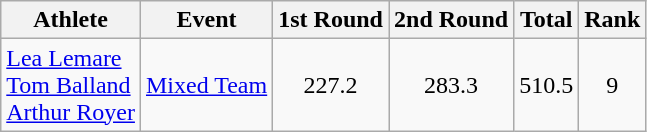<table class="wikitable">
<tr>
<th>Athlete</th>
<th>Event</th>
<th>1st Round</th>
<th>2nd Round</th>
<th>Total</th>
<th>Rank</th>
</tr>
<tr>
<td><a href='#'>Lea Lemare</a><br><a href='#'>Tom Balland</a><br><a href='#'>Arthur Royer</a></td>
<td><a href='#'>Mixed Team</a></td>
<td align="center">227.2</td>
<td align="center">283.3</td>
<td align="center">510.5</td>
<td align="center">9</td>
</tr>
</table>
